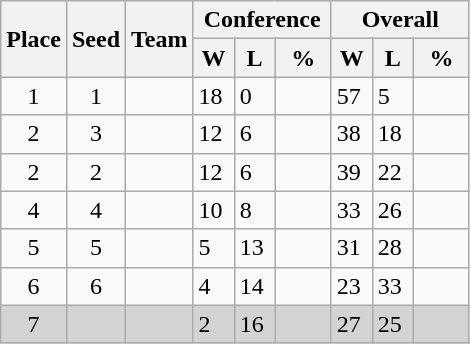<table class="wikitable">
<tr>
<th rowspan ="2">Place</th>
<th rowspan ="2">Seed</th>
<th rowspan ="2">Team</th>
<th colspan = "3">Conference</th>
<th colspan = "3">Overall</th>
</tr>
<tr>
<th scope="col" style="width: 20px;">W</th>
<th scope="col" style="width: 20px;">L</th>
<th scope="col" style="width: 30px;">%</th>
<th scope="col" style="width: 20px;">W</th>
<th scope="col" style="width: 20px;">L</th>
<th scope="col" style="width: 30px;">%</th>
</tr>
<tr>
<td style="text-align:center;">1</td>
<td style="text-align:center;">1</td>
<td></td>
<td>18</td>
<td>0</td>
<td></td>
<td>57</td>
<td>5</td>
<td></td>
</tr>
<tr>
<td style="text-align:center;">2</td>
<td style="text-align:center;">3</td>
<td></td>
<td>12</td>
<td>6</td>
<td></td>
<td>38</td>
<td>18</td>
<td></td>
</tr>
<tr>
<td style="text-align:center;">2</td>
<td style="text-align:center;">2</td>
<td></td>
<td>12</td>
<td>6</td>
<td></td>
<td>39</td>
<td>22</td>
<td></td>
</tr>
<tr>
<td style="text-align:center;">4</td>
<td style="text-align:center;">4</td>
<td></td>
<td>10</td>
<td>8</td>
<td></td>
<td>33</td>
<td>26</td>
<td></td>
</tr>
<tr>
<td style="text-align:center;">5</td>
<td style="text-align:center;">5</td>
<td></td>
<td>5</td>
<td>13</td>
<td></td>
<td>31</td>
<td>28</td>
<td></td>
</tr>
<tr>
<td style="text-align:center;">6</td>
<td style="text-align:center;">6</td>
<td></td>
<td>4</td>
<td>14</td>
<td></td>
<td>23</td>
<td>33</td>
<td></td>
</tr>
<tr bgcolor=#d3d3d3>
<td style="text-align:center;">7</td>
<td style="text-align:center;"></td>
<td></td>
<td>2</td>
<td>16</td>
<td></td>
<td>27</td>
<td>25</td>
<td></td>
</tr>
</table>
